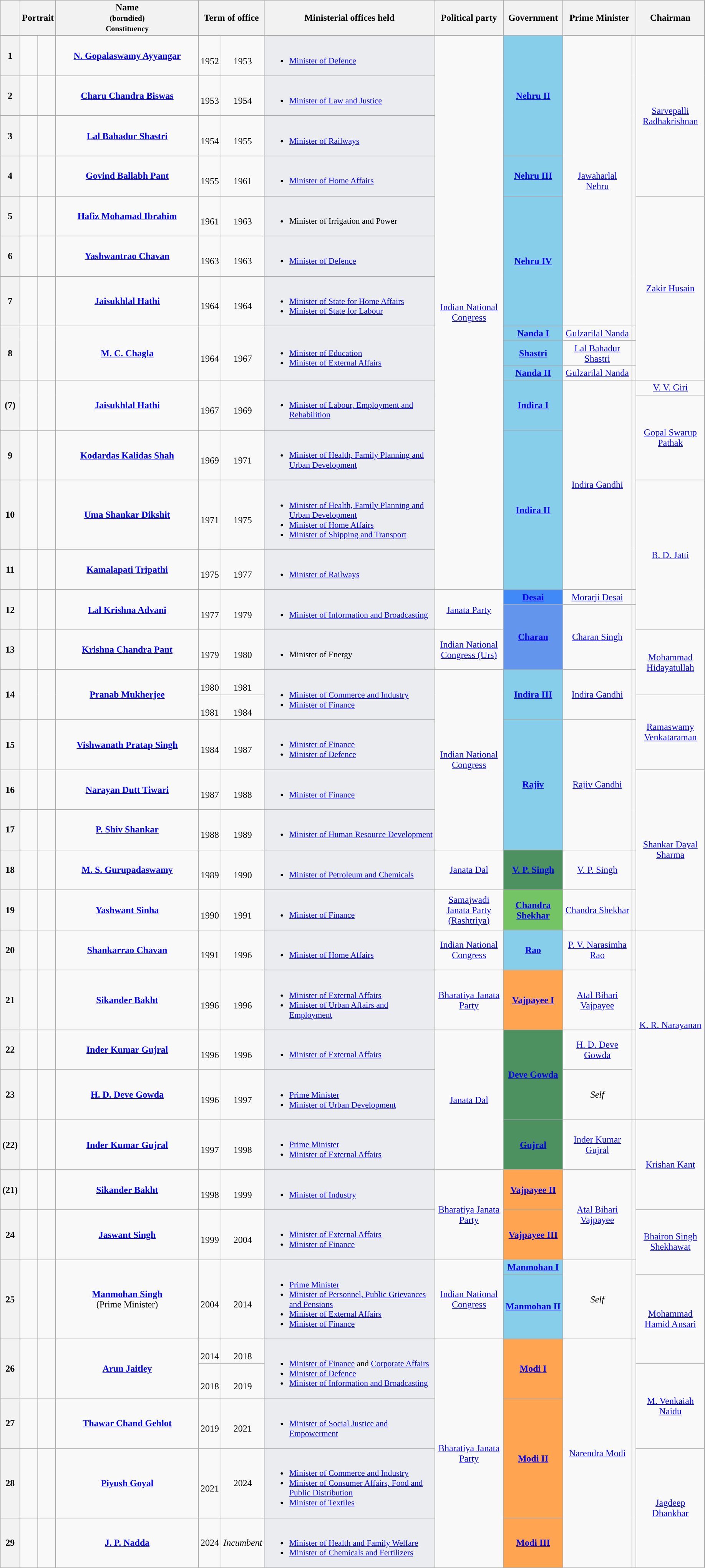<table class=wikitable style="text-align:center">
<tr>
<th></th>
<th colspan="2">Portrait</th>
<th style="width:15em">Name<br><small>(borndied)<br>Constituency</small></th>
<th colspan="2">Term of office</th>
<th style="width:18em">Ministerial offices held</th>
<th style="width:7em">Political party</th>
<th style="width:6em">Government</th>
<th colspan="2">Prime Minister</th>
<th>Chairman<br></th>
</tr>
<tr>
<th>1</th>
<td></td>
<td></td>
<td><strong><a href='#'>N. Gopalaswamy Ayyangar</a></strong><br></td>
<td><br>1952</td>
<td><br>1953</td>
<td align="left" style="background:#eaecf0; font-size:90%"><br><ul><li><a href='#'>Minister of Defence</a></li></ul></td>
<td rowspan="21"><a href='#'>Indian National Congress</a></td>
<td rowspan="4" bgcolor="#87CEEB"><a href='#'><strong>Nehru II</strong></a></td>
<td style="width:7em" rowspan="10"><a href='#'>Jawaharlal Nehru</a></td>
<td rowspan="10"></td>
<td rowspan="6" style="width:7em"><a href='#'>Sarvepalli Radhakrishnan</a><br></td>
</tr>
<tr>
<th>2</th>
<td></td>
<td></td>
<td><strong><a href='#'>Charu Chandra Biswas</a></strong><br></td>
<td><br>1953</td>
<td><br>1954</td>
<td align="left" style="background:#eaecf0; font-size:90%"><br><ul><li><a href='#'>Minister of Law and Justice</a></li></ul></td>
</tr>
<tr>
<th>3</th>
<td></td>
<td></td>
<td><strong><a href='#'>Lal Bahadur Shastri</a></strong><br></td>
<td><br>1954</td>
<td><br>1955</td>
<td align="left" style="background:#eaecf0; font-size:90%"><br><ul><li><a href='#'>Minister of Railways</a></li></ul></td>
</tr>
<tr>
<th rowspan="2">4</th>
<td rowspan="2"></td>
<td rowspan="2"></td>
<td rowspan="2"><strong><a href='#'>Govind Ballabh Pant</a></strong><br></td>
<td rowspan="2"><br>1955</td>
<td rowspan="2"><br>1961</td>
<td rowspan="2" align="left" style="background:#eaecf0; font-size:90%"><br><ul><li><a href='#'>Minister of Home Affairs</a></li></ul></td>
</tr>
<tr>
<td rowspan="2" bgcolor="#87CEEB"><a href='#'><strong>Nehru III</strong></a></td>
</tr>
<tr>
<th rowspan="2">5</th>
<td rowspan="2"></td>
<td rowspan="2"></td>
<td rowspan="2"><strong><a href='#'>Hafiz Mohamad Ibrahim</a></strong><br></td>
<td rowspan="2"><br>1961</td>
<td rowspan="2"><br>1963</td>
<td rowspan="2" align="left" style="background:#eaecf0; font-size:90%"><br><ul><li>Minister of Irrigation and Power</li></ul></td>
</tr>
<tr>
<td rowspan="4" bgcolor="#87CEEB"><a href='#'><strong>Nehru IV</strong></a></td>
<td rowspan="7"><a href='#'>Zakir Husain</a><br></td>
</tr>
<tr>
<th>6</th>
<td></td>
<td></td>
<td><strong><a href='#'>Yashwantrao Chavan</a></strong><br></td>
<td><br>1963</td>
<td><br>1963</td>
<td align="left" style="background:#eaecf0; font-size:90%"><br><ul><li><a href='#'>Minister of Defence</a></li></ul></td>
</tr>
<tr>
<th>7</th>
<td></td>
<td></td>
<td><strong><a href='#'>Jaisukhlal Hathi</a></strong><br></td>
<td><br>1964</td>
<td><br>1964</td>
<td align="left" style="background:#eaecf0; font-size:90%"><br><ul><li><a href='#'>Minister of State for Home Affairs</a></li><li><a href='#'>Minister of State for Labour</a></li></ul></td>
</tr>
<tr>
<th rowspan="5">8</th>
<td rowspan="5"></td>
<td rowspan="5"></td>
<td rowspan="5"><strong><a href='#'>M. C. Chagla</a></strong><br></td>
<td rowspan="5"><br>1964</td>
<td rowspan="5"><br>1967</td>
<td rowspan="5" align="left" style="background:#eaecf0; font-size:90%"><br><ul><li><a href='#'>Minister of Education</a> </li><li><a href='#'>Minister of External Affairs</a> </li></ul></td>
</tr>
<tr>
<td bgcolor="#87CEEB"><a href='#'><strong>Nanda I</strong></a></td>
<td><a href='#'>Gulzarilal Nanda</a></td>
<td></td>
</tr>
<tr>
<td bgcolor="#87CEEB"><a href='#'><strong>Shastri</strong></a></td>
<td><a href='#'>Lal Bahadur Shastri</a></td>
<td></td>
</tr>
<tr>
<td bgcolor="#87CEEB"><a href='#'><strong>Nanda II</strong></a></td>
<td><a href='#'>Gulzarilal Nanda</a></td>
<td></td>
</tr>
<tr>
<td rowspan="4" bgcolor="#87CEEB"><a href='#'><strong>Indira I</strong></a></td>
<td rowspan="8"><a href='#'>Indira Gandhi</a></td>
<td rowspan="8"></td>
<td rowspan="2"><a href='#'>V. V. Giri</a><br></td>
</tr>
<tr>
<th rowspan="2">(7)</th>
<td rowspan="2"></td>
<td rowspan="2"></td>
<td rowspan="2"><strong><a href='#'>Jaisukhlal Hathi</a></strong><br></td>
<td rowspan="2"><br>1967</td>
<td rowspan="2"><br>1969</td>
<td rowspan="2" align="left" style="background:#eaecf0; font-size:90%"><br><ul><li><a href='#'>Minister of Labour, Employment and Rehabilition</a></li></ul></td>
</tr>
<tr>
<td rowspan="4"><a href='#'>Gopal Swarup Pathak</a><br></td>
</tr>
<tr>
<th rowspan="2">9</th>
<td rowspan="2"></td>
<td rowspan="2"></td>
<td rowspan="2"><strong><a href='#'>Kodardas Kalidas Shah</a></strong><br></td>
<td rowspan="2"><br>1969</td>
<td rowspan="2"><br>1971</td>
<td rowspan="2" align="left" style="background:#eaecf0; font-size:90%"><br><ul><li><a href='#'>Minister of Health, Family Planning and Urban Development</a></li></ul></td>
</tr>
<tr>
<td rowspan="4" bgcolor="#87CEEB"><a href='#'><strong>Indira II</strong></a></td>
</tr>
<tr>
<th rowspan="2">10</th>
<td rowspan="2"></td>
<td rowspan="2"></td>
<td rowspan="2"><strong><a href='#'>Uma Shankar Dikshit</a></strong><br></td>
<td rowspan="2"><br>1971</td>
<td rowspan="2"><br>1975</td>
<td rowspan="2" align="left" style="background:#eaecf0; font-size:90%"><br><ul><li><a href='#'>Minister of Health, Family Planning and Urban Development</a> </li><li><a href='#'>Minister of Home Affairs</a> </li><li><a href='#'>Minister of Shipping and Transport</a> </li></ul></td>
</tr>
<tr>
<td rowspan="4"><a href='#'>B. D. Jatti</a><br></td>
</tr>
<tr>
<th>11</th>
<td></td>
<td></td>
<td><strong><a href='#'>Kamalapati Tripathi</a></strong><br></td>
<td><br>1975</td>
<td><br>1977</td>
<td align="left" style="background:#eaecf0; font-size:90%"><br><ul><li><a href='#'>Minister of Railways</a></li></ul></td>
</tr>
<tr>
<th rowspan="2">12</th>
<td rowspan="2"></td>
<td rowspan="2"></td>
<td rowspan="2"><strong><a href='#'>Lal Krishna Advani</a></strong><br></td>
<td rowspan="2"><br>1977</td>
<td rowspan="2"><br>1979</td>
<td rowspan="2" align="left" style="background:#eaecf0; font-size:90%"><br><ul><li><a href='#'>Minister of Information and Broadcasting</a></li></ul></td>
<td rowspan="2"><a href='#'>Janata Party</a></td>
<td bgcolor="#4089F7"><a href='#'><strong>Desai</strong></a></td>
<td><a href='#'>Morarji Desai</a></td>
<td></td>
</tr>
<tr>
<td rowspan="2" bgcolor="#6495ED"><strong><a href='#'>Charan</a></strong></td>
<td rowspan="2"><a href='#'>Charan Singh</a></td>
<td rowspan="2"></td>
</tr>
<tr>
<th>13</th>
<td></td>
<td></td>
<td><strong><a href='#'>Krishna Chandra Pant</a></strong><br></td>
<td><br>1979</td>
<td><br>1980</td>
<td align="left" style="background:#eaecf0; font-size:90%"><br><ul><li>Minister of Energy</li></ul></td>
<td><a href='#'>Indian National Congress (Urs)</a></td>
<td rowspan="3"><a href='#'>Mohammad Hidayatullah</a><br></td>
</tr>
<tr>
<th rowspan="3">14</th>
<td rowspan="3"></td>
<td rowspan="3"></td>
<td rowspan="3"><strong><a href='#'>Pranab Mukherjee</a></strong><br></td>
<td><br>1980</td>
<td><br>1981</td>
<td rowspan="3" align="left" style="background:#eaecf0; font-size:90%"><br><ul><li><a href='#'>Minister of Commerce and Industry</a> </li><li><a href='#'>Minister of Finance</a> </li></ul></td>
<td rowspan="7"><a href='#'>Indian National Congress</a></td>
<td rowspan="3" bgcolor="#87CEEB"><a href='#'><strong>Indira III</strong></a></td>
<td rowspan="3"><a href='#'>Indira Gandhi</a></td>
<td rowspan="3"></td>
</tr>
<tr>
<td rowspan="2"><br>1981</td>
<td rowspan="2"><br>1984</td>
</tr>
<tr>
<td rowspan="2"><a href='#'>Ramaswamy Venkataraman</a><br></td>
</tr>
<tr>
<th>15</th>
<td></td>
<td></td>
<td><strong><a href='#'>Vishwanath Pratap Singh</a></strong><br></td>
<td><br>1984</td>
<td><br>1987</td>
<td align="left" style="background:#eaecf0; font-size:90%"><br><ul><li><a href='#'>Minister of Finance</a> </li><li><a href='#'>Minister of Defence</a> </li></ul></td>
<td rowspan="4" bgcolor="#87CEEB"><a href='#'><strong>Rajiv</strong></a></td>
<td rowspan="4"><a href='#'>Rajiv Gandhi</a></td>
<td rowspan="4"></td>
</tr>
<tr>
<th rowspan="2">16</th>
<td rowspan="2"></td>
<td rowspan="2"></td>
<td rowspan="2"><strong><a href='#'>Narayan Dutt Tiwari</a></strong><br></td>
<td rowspan="2"><br>1987</td>
<td rowspan="2"><br>1988</td>
<td rowspan="2" align="left" style="background:#eaecf0; font-size:90%"><br><ul><li><a href='#'>Minister of Finance</a></li></ul></td>
</tr>
<tr>
<td rowspan="5"><a href='#'>Shankar Dayal Sharma</a><br></td>
</tr>
<tr>
<th>17</th>
<td></td>
<td></td>
<td><strong><a href='#'>P. Shiv Shankar</a></strong><br></td>
<td><br>1988</td>
<td><br>1989</td>
<td align="left" style="background:#eaecf0; font-size:90%"><br><ul><li><a href='#'>Minister of Human Resource Development</a></li></ul></td>
</tr>
<tr>
<th>18</th>
<td></td>
<td></td>
<td><strong><a href='#'>M. S. Gurupadaswamy</a></strong><br></td>
<td><br>1989</td>
<td><br>1990</td>
<td align="left" style="background:#eaecf0; font-size:90%"><br><ul><li><a href='#'>Minister of Petroleum and Chemicals</a></li></ul></td>
<td><a href='#'>Janata Dal</a></td>
<td style="background:#4C915F"><strong><a href='#'>V. P. Singh</a></strong></td>
<td><a href='#'>V. P. Singh</a></td>
<td></td>
</tr>
<tr>
<th>19</th>
<td></td>
<td></td>
<td><strong><a href='#'>Yashwant Sinha</a></strong><br></td>
<td><br>1990</td>
<td><br>1991</td>
<td align="left" style="background:#eaecf0; font-size:90%"><br><ul><li><a href='#'>Minister of Finance</a></li></ul></td>
<td><a href='#'>Samajwadi Janata Party (Rashtriya)</a></td>
<td style="background:#74C365"><strong><a href='#'>Chandra Shekhar</a></strong></td>
<td><a href='#'>Chandra Shekhar</a></td>
<td></td>
</tr>
<tr>
<th rowspan="2">20</th>
<td rowspan="2"></td>
<td rowspan="2"></td>
<td rowspan="2"><strong><a href='#'>Shankarrao Chavan</a></strong><br></td>
<td rowspan="2"><br>1991</td>
<td rowspan="2"><br>1996</td>
<td rowspan="2" align="left" style="background:#eaecf0; font-size:90%"><br><ul><li><a href='#'>Minister of Home Affairs</a></li></ul></td>
<td rowspan="2"><a href='#'>Indian National Congress</a></td>
<td rowspan="2" bgcolor="#87CEEB"><strong><a href='#'>Rao</a></strong></td>
<td rowspan="2"><a href='#'>P. V. Narasimha Rao</a></td>
<td rowspan="2"></td>
</tr>
<tr>
<td rowspan="4"><a href='#'>K. R. Narayanan</a><br></td>
</tr>
<tr>
<th>21</th>
<td></td>
<td></td>
<td><strong><a href='#'>Sikander Bakht</a></strong><br></td>
<td><br>1996</td>
<td><br>1996</td>
<td align="left" style="background:#eaecf0; font-size:90%"><br><ul><li><a href='#'>Minister of External Affairs</a></li><li><a href='#'>Minister of Urban Affairs and Employment</a></li></ul></td>
<td><a href='#'>Bharatiya Janata Party</a></td>
<td style="background:#FFA551;"><strong><a href='#'>Vajpayee I</a></strong></td>
<td><a href='#'>Atal Bihari Vajpayee</a></td>
<td></td>
</tr>
<tr>
<th>22</th>
<td></td>
<td></td>
<td><strong><a href='#'>Inder Kumar Gujral</a></strong><br></td>
<td><br>1996</td>
<td><br>1996</td>
<td align="left" style="background:#eaecf0; font-size:90%"><br><ul><li><a href='#'>Minister of External Affairs</a></li></ul></td>
<td rowspan="4"><a href='#'>Janata Dal</a></td>
<td rowspan="2" style="background:#4C915F;"><strong><a href='#'>Deve Gowda</a></strong></td>
<td><a href='#'>H. D. Deve Gowda</a></td>
<td rowspan="2"></td>
</tr>
<tr>
<th>23</th>
<td></td>
<td></td>
<td><strong><a href='#'>H. D. Deve Gowda</a></strong><br></td>
<td><br>1996</td>
<td><br>1997</td>
<td align="left" style="background:#eaecf0; font-size:90%"><br><ul><li><a href='#'>Prime Minister</a></li><li><a href='#'>Minister of Urban Development</a></li></ul></td>
<td><em>Self</em></td>
</tr>
<tr>
<th rowspan="2">(22)</th>
<td rowspan="2"></td>
<td rowspan="2"></td>
<td rowspan="2"><strong><a href='#'>Inder Kumar Gujral</a></strong><br></td>
<td rowspan="2"><br>1997</td>
<td rowspan="2"><br>1998</td>
<td rowspan="2" align="left" style="background:#eaecf0; font-size:90%"><br><ul><li><a href='#'>Prime Minister</a></li><li><a href='#'>Minister of External Affairs</a></li></ul></td>
<td rowspan="2" style="background:#4C915F;"><strong><a href='#'>Gujral</a></strong></td>
<td rowspan="2"><a href='#'>Inder Kumar Gujral</a></td>
<td rowspan="2"></td>
</tr>
<tr>
<td rowspan="3"><a href='#'>Krishan Kant</a><br></td>
</tr>
<tr>
<th>(21)</th>
<td></td>
<td></td>
<td><strong><a href='#'>Sikander Bakht</a></strong><br></td>
<td><br>1998</td>
<td><br>1999</td>
<td align="left" style="background:#eaecf0; font-size:90%"><br><ul><li><a href='#'>Minister of Industry</a></li></ul></td>
<td rowspan="3"><a href='#'>Bharatiya Janata Party</a></td>
<td style="background:#FFA551;"><strong><a href='#'>Vajpayee II</a></strong></td>
<td rowspan="3"><a href='#'>Atal Bihari Vajpayee</a></td>
<td rowspan="3"></td>
</tr>
<tr>
<th rowspan="2">24</th>
<td rowspan="2"></td>
<td rowspan="2"></td>
<td rowspan="2"><strong><a href='#'>Jaswant Singh</a></strong><br></td>
<td rowspan="2"><br>1999</td>
<td rowspan="2"><br>2004</td>
<td rowspan="2" align="left" style="background:#eaecf0; font-size:90%"><br><ul><li><a href='#'>Minister of External Affairs</a> </li><li><a href='#'>Minister of Finance</a> </li></ul></td>
<td rowspan="2" style="background:#FFA551;"><strong><a href='#'>Vajpayee III</a></strong></td>
</tr>
<tr>
<td rowspan="2"><a href='#'>Bhairon Singh Shekhawat</a><br></td>
</tr>
<tr>
<th rowspan="2">25</th>
<td rowspan="2"></td>
<td rowspan="2"></td>
<td rowspan="2"><strong><a href='#'>Manmohan Singh</a></strong><br>(Prime Minister)</td>
<td rowspan="2"><br>2004</td>
<td rowspan="2"><br>2014</td>
<td rowspan="2" align="left" style="background:#eaecf0; font-size:90%"><br><ul><li><a href='#'>Prime Minister</a></li><li><a href='#'>Minister of Personnel, Public Grievances and Pensions</a></li><li><a href='#'>Minister of External Affairs</a> </li><li><a href='#'>Minister of Finance</a> </li></ul></td>
<td rowspan="2"><a href='#'>Indian National Congress</a></td>
<td rowspan="1" bgcolor="#87CEEB"><strong><a href='#'>Manmohan I</a></strong></td>
<td rowspan="2"><em>Self</em></td>
<td rowspan="2"></td>
</tr>
<tr>
<td bgcolor="#87CEEB"><strong><a href='#'>Manmohan II</a></strong></td>
<td rowspan="2"><a href='#'>Mohammad Hamid Ansari</a><br></td>
</tr>
<tr>
<th rowspan="2">26</th>
<td rowspan="2"></td>
<td rowspan="2"></td>
<td rowspan="2"><strong><a href='#'>Arun Jaitley</a></strong><br></td>
<td><br>2014</td>
<td><br>2018</td>
<td rowspan="2" align="left" style="background:#eaecf0; font-size:90%"><br><ul><li><a href='#'>Minister of Finance</a> and <a href='#'>Corporate Affairs</a></li><li><a href='#'>Minister of Defence</a> </li><li><a href='#'>Minister of Information and Broadcasting</a> </li></ul></td>
<td rowspan="6"><a href='#'>Bharatiya Janata Party</a></td>
<td rowspan="2" style="background:#FFA551;"><strong><a href='#'>Modi I</a></strong></td>
<td rowspan="6"><a href='#'>Narendra Modi</a></td>
<td rowspan="6"></td>
</tr>
<tr>
<td><br>2018</td>
<td><br>2019</td>
<td rowspan="3"><a href='#'>M. Venkaiah Naidu</a><br></td>
</tr>
<tr>
<th>27</th>
<td></td>
<td></td>
<td><strong><a href='#'>Thawar Chand Gehlot</a></strong><br></td>
<td><br>2019</td>
<td><br>2021</td>
<td align="left" style="background:#eaecf0; font-size:90%"><br><ul><li><a href='#'>Minister of Social Justice and Empowerment</a></li></ul></td>
<td rowspan="3" style="background:#FFA551;"><strong><a href='#'>Modi II</a></strong></td>
</tr>
<tr>
<th rowspan="2">28</th>
<td rowspan="2"></td>
<td rowspan="2"></td>
<td rowspan="2"><strong><a href='#'>Piyush Goyal</a></strong><br></td>
<td rowspan="2"><br>2021</td>
<td rowspan="2"> 2024</td>
<td rowspan="2" align="left" style="background:#eaecf0; font-size:90%"><br><ul><li><a href='#'>Minister of Commerce and Industry</a></li><li><a href='#'>Minister of Consumer Affairs, Food and Public Distribution</a></li><li><a href='#'>Minister of Textiles</a></li></ul></td>
</tr>
<tr>
<td rowspan="2"><a href='#'>Jagdeep Dhankhar</a><br></td>
</tr>
<tr>
<th>29</th>
<td rowspan="2"></td>
<td></td>
<td><strong><a href='#'>J. P. Nadda</a></strong><br></td>
<td> 2024</td>
<td><em>Incumbent</em></td>
<td rowspan="2" align="left" style="background:#eaecf0; font-size:90%"><br><ul><li><a href='#'>Minister of Health and Family Welfare</a></li><li><a href='#'>Minister of Chemicals and Fertilizers</a></li></ul></td>
<td style="background:#FFA551;"><strong><a href='#'>Modi III</a></strong></td>
</tr>
</table>
